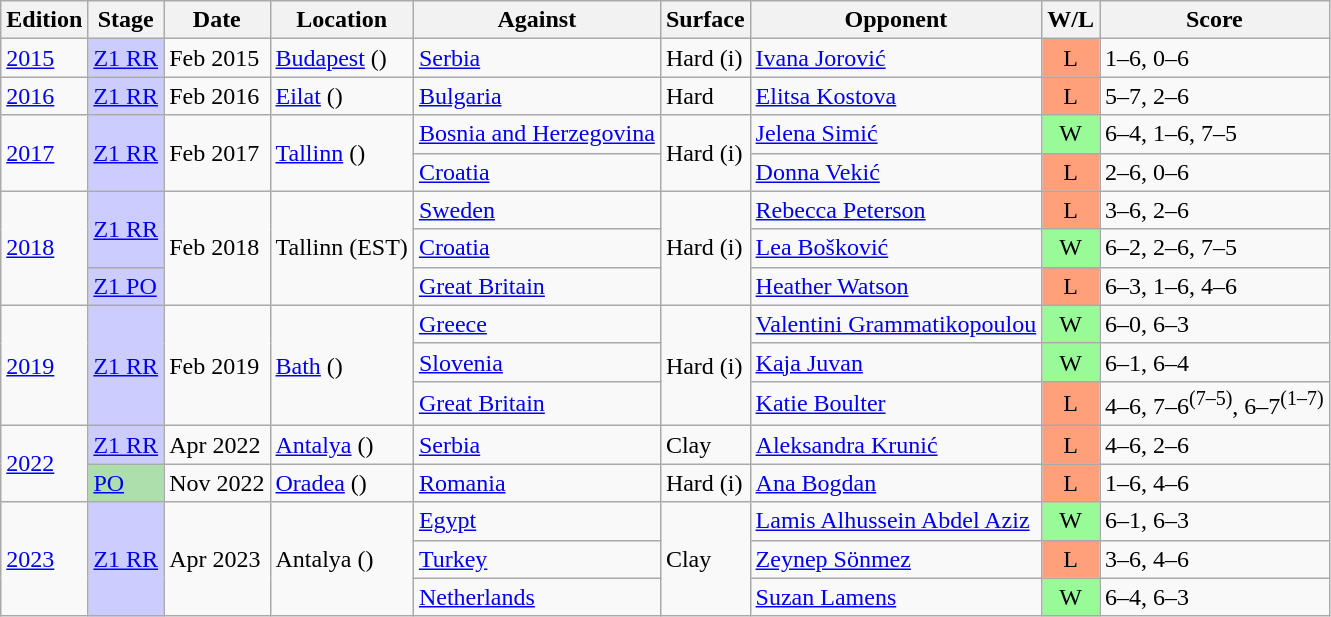<table class=wikitable>
<tr>
<th>Edition</th>
<th>Stage</th>
<th>Date</th>
<th>Location</th>
<th>Against</th>
<th>Surface</th>
<th>Opponent</th>
<th>W/L</th>
<th>Score</th>
</tr>
<tr>
<td><a href='#'>2015</a></td>
<td style="background:#CCCCFF;"><a href='#'>Z1 RR</a></td>
<td>Feb 2015</td>
<td><a href='#'>Budapest</a> ()</td>
<td> <a href='#'>Serbia</a></td>
<td>Hard (i)</td>
<td><a href='#'>Ivana Jorović</a></td>
<td style="text-align:center; background:#ffa07a;">L</td>
<td>1–6, 0–6</td>
</tr>
<tr>
<td><a href='#'>2016</a></td>
<td style="background:#CCCCFF;"><a href='#'>Z1 RR</a></td>
<td>Feb 2016</td>
<td><a href='#'>Eilat</a> ()</td>
<td> <a href='#'>Bulgaria</a></td>
<td>Hard</td>
<td><a href='#'>Elitsa Kostova</a></td>
<td style="text-align:center; background:#ffa07a;">L</td>
<td>5–7, 2–6</td>
</tr>
<tr>
<td rowspan=2><a href='#'>2017</a></td>
<td style="background:#CCCCFF;" rowspan=2><a href='#'>Z1 RR</a></td>
<td rowspan="2">Feb 2017</td>
<td rowspan=2><a href='#'>Tallinn</a> ()</td>
<td> <a href='#'>Bosnia and Herzegovina</a></td>
<td rowspan=2>Hard (i)</td>
<td><a href='#'>Jelena Simić</a></td>
<td style="text-align:center; background:#98fb98;">W</td>
<td>6–4, 1–6, 7–5</td>
</tr>
<tr>
<td> <a href='#'>Croatia</a></td>
<td><a href='#'>Donna Vekić</a></td>
<td style="text-align:center; background:#ffa07a;">L</td>
<td>2–6, 0–6</td>
</tr>
<tr>
<td rowspan=3><a href='#'>2018</a></td>
<td style="background:#CCCCFF;" rowspan=2><a href='#'>Z1 RR</a></td>
<td rowspan="3">Feb 2018</td>
<td rowspan=3>Tallinn (EST)</td>
<td> <a href='#'>Sweden</a></td>
<td rowspan=3>Hard (i)</td>
<td><a href='#'>Rebecca Peterson</a></td>
<td style="text-align:center; background:#ffa07a;">L</td>
<td>3–6, 2–6</td>
</tr>
<tr>
<td> <a href='#'>Croatia</a></td>
<td><a href='#'>Lea Bošković</a></td>
<td style="text-align:center; background:#98fb98;">W</td>
<td>6–2, 2–6, 7–5</td>
</tr>
<tr>
<td style="background:#CCF;"><a href='#'>Z1 PO</a></td>
<td> <a href='#'>Great Britain</a></td>
<td><a href='#'>Heather Watson</a></td>
<td style="text-align:center; background:#ffa07a;">L</td>
<td>6–3, 1–6, 4–6</td>
</tr>
<tr>
<td rowspan=3><a href='#'>2019</a></td>
<td style="background:#CCCCFF;" rowspan=3><a href='#'>Z1 RR</a></td>
<td rowspan="3">Feb 2019</td>
<td rowspan=3><a href='#'>Bath</a> ()</td>
<td> <a href='#'>Greece</a></td>
<td rowspan=3>Hard (i)</td>
<td><a href='#'>Valentini Grammatikopoulou</a></td>
<td style="text-align:center; background:#98fb98;">W</td>
<td>6–0, 6–3</td>
</tr>
<tr>
<td> <a href='#'>Slovenia</a></td>
<td><a href='#'>Kaja Juvan</a></td>
<td style="text-align:center; background:#98fb98;">W</td>
<td>6–1, 6–4</td>
</tr>
<tr>
<td> <a href='#'>Great Britain</a></td>
<td><a href='#'>Katie Boulter</a></td>
<td style="text-align:center; background:#ffa07a;">L</td>
<td>4–6, 7–6<sup>(7–5)</sup>, 6–7<sup>(1–7)</sup></td>
</tr>
<tr>
<td rowspan=2><a href='#'>2022</a></td>
<td style="background:#CCCCFF;"><a href='#'>Z1 RR</a></td>
<td>Apr 2022</td>
<td><a href='#'>Antalya</a> ()</td>
<td> <a href='#'>Serbia</a></td>
<td>Clay</td>
<td><a href='#'>Aleksandra Krunić</a></td>
<td style="text-align:center; background:#ffa07a;">L</td>
<td>4–6, 2–6</td>
</tr>
<tr>
<td bgcolor="addfad"><a href='#'>PO</a></td>
<td>Nov 2022</td>
<td><a href='#'>Oradea</a> ()</td>
<td> <a href='#'>Romania</a></td>
<td>Hard (i)</td>
<td><a href='#'>Ana Bogdan</a></td>
<td style="text-align:center; background:#ffa07a;">L</td>
<td>1–6, 4–6</td>
</tr>
<tr>
<td rowspan=3><a href='#'>2023</a></td>
<td rowspan=3 style="background:#CCCCFF;"><a href='#'>Z1 RR</a></td>
<td rowspan=3>Apr 2023</td>
<td rowspan=3>Antalya ()</td>
<td> <a href='#'>Egypt</a></td>
<td rowspan=3>Clay</td>
<td><a href='#'>Lamis Alhussein Abdel Aziz</a></td>
<td style="text-align:center; background:#98fb98;">W</td>
<td>6–1, 6–3</td>
</tr>
<tr>
<td> <a href='#'>Turkey</a></td>
<td><a href='#'>Zeynep Sönmez</a></td>
<td style="text-align:center; background:#ffa07a;">L</td>
<td>3–6, 4–6</td>
</tr>
<tr>
<td> <a href='#'>Netherlands</a></td>
<td><a href='#'>Suzan Lamens</a></td>
<td style="text-align:center; background:#98fb98;">W</td>
<td>6–4, 6–3</td>
</tr>
</table>
